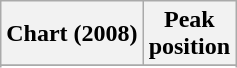<table class="wikitable sortable plainrowheaders" style="text-align:center">
<tr>
<th scope="col">Chart (2008)</th>
<th scope="col">Peak<br>position</th>
</tr>
<tr>
</tr>
<tr>
</tr>
<tr>
</tr>
<tr>
</tr>
</table>
